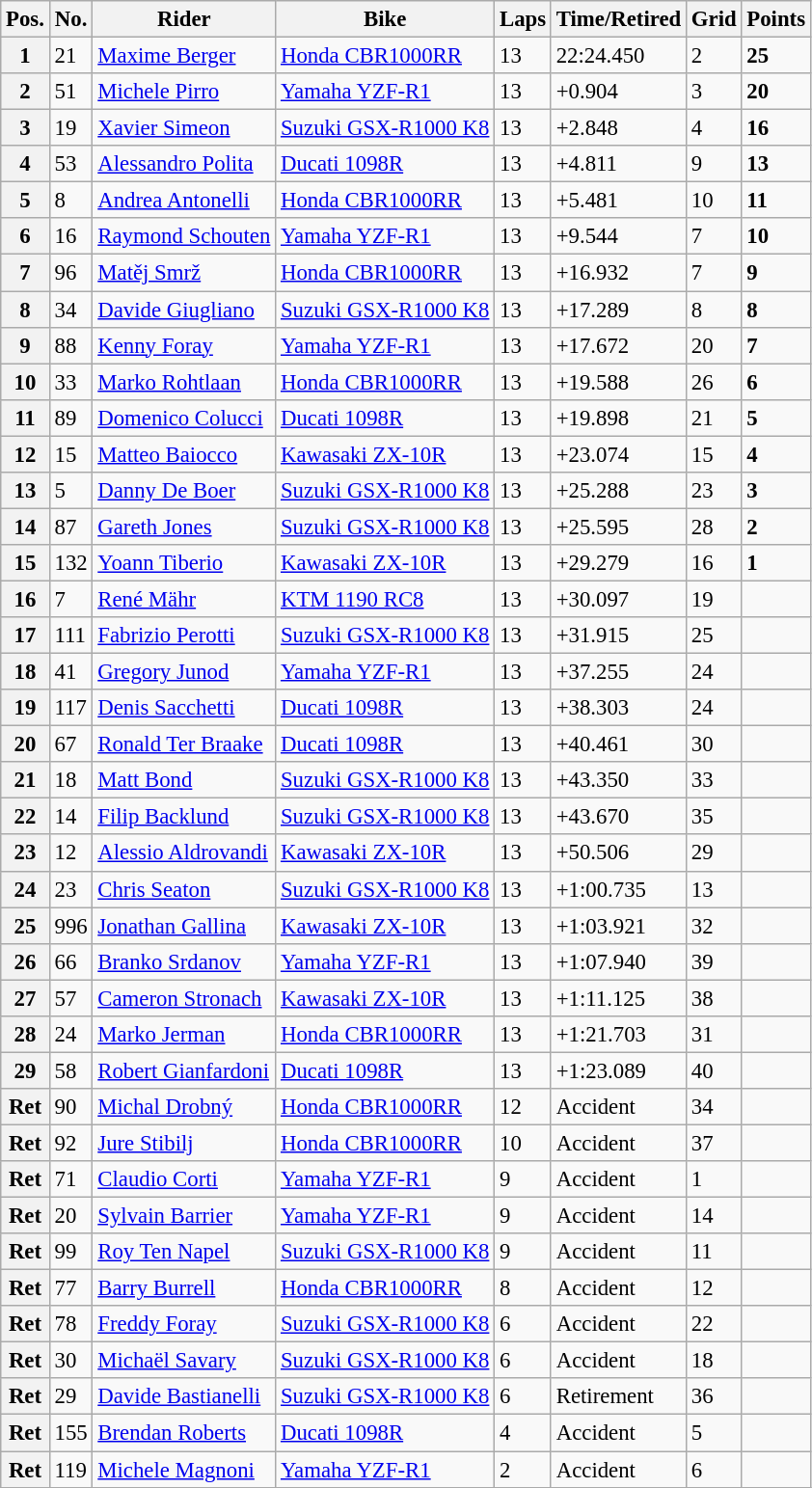<table class="wikitable" style="font-size: 95%;">
<tr>
<th>Pos.</th>
<th>No.</th>
<th>Rider</th>
<th>Bike</th>
<th>Laps</th>
<th>Time/Retired</th>
<th>Grid</th>
<th>Points</th>
</tr>
<tr>
<th>1</th>
<td>21</td>
<td> <a href='#'>Maxime Berger</a></td>
<td><a href='#'>Honda CBR1000RR</a></td>
<td>13</td>
<td>22:24.450</td>
<td>2</td>
<td><strong>25</strong></td>
</tr>
<tr>
<th>2</th>
<td>51</td>
<td> <a href='#'>Michele Pirro</a></td>
<td><a href='#'>Yamaha YZF-R1</a></td>
<td>13</td>
<td>+0.904</td>
<td>3</td>
<td><strong>20</strong></td>
</tr>
<tr>
<th>3</th>
<td>19</td>
<td> <a href='#'>Xavier Simeon</a></td>
<td><a href='#'>Suzuki GSX-R1000 K8</a></td>
<td>13</td>
<td>+2.848</td>
<td>4</td>
<td><strong>16</strong></td>
</tr>
<tr>
<th>4</th>
<td>53</td>
<td> <a href='#'>Alessandro Polita</a></td>
<td><a href='#'>Ducati 1098R</a></td>
<td>13</td>
<td>+4.811</td>
<td>9</td>
<td><strong>13</strong></td>
</tr>
<tr>
<th>5</th>
<td>8</td>
<td> <a href='#'>Andrea Antonelli</a></td>
<td><a href='#'>Honda CBR1000RR</a></td>
<td>13</td>
<td>+5.481</td>
<td>10</td>
<td><strong>11</strong></td>
</tr>
<tr>
<th>6</th>
<td>16</td>
<td> <a href='#'>Raymond Schouten</a></td>
<td><a href='#'>Yamaha YZF-R1</a></td>
<td>13</td>
<td>+9.544</td>
<td>7</td>
<td><strong>10</strong></td>
</tr>
<tr>
<th>7</th>
<td>96</td>
<td> <a href='#'>Matěj Smrž</a></td>
<td><a href='#'>Honda CBR1000RR</a></td>
<td>13</td>
<td>+16.932</td>
<td>7</td>
<td><strong>9</strong></td>
</tr>
<tr>
<th>8</th>
<td>34</td>
<td> <a href='#'>Davide Giugliano</a></td>
<td><a href='#'>Suzuki GSX-R1000 K8</a></td>
<td>13</td>
<td>+17.289</td>
<td>8</td>
<td><strong>8</strong></td>
</tr>
<tr>
<th>9</th>
<td>88</td>
<td> <a href='#'>Kenny Foray</a></td>
<td><a href='#'>Yamaha YZF-R1</a></td>
<td>13</td>
<td>+17.672</td>
<td>20</td>
<td><strong>7</strong></td>
</tr>
<tr>
<th>10</th>
<td>33</td>
<td> <a href='#'>Marko Rohtlaan</a></td>
<td><a href='#'>Honda CBR1000RR</a></td>
<td>13</td>
<td>+19.588</td>
<td>26</td>
<td><strong>6</strong></td>
</tr>
<tr>
<th>11</th>
<td>89</td>
<td> <a href='#'>Domenico Colucci</a></td>
<td><a href='#'>Ducati 1098R</a></td>
<td>13</td>
<td>+19.898</td>
<td>21</td>
<td><strong>5</strong></td>
</tr>
<tr>
<th>12</th>
<td>15</td>
<td> <a href='#'>Matteo Baiocco</a></td>
<td><a href='#'>Kawasaki ZX-10R</a></td>
<td>13</td>
<td>+23.074</td>
<td>15</td>
<td><strong>4</strong></td>
</tr>
<tr>
<th>13</th>
<td>5</td>
<td> <a href='#'>Danny De Boer</a></td>
<td><a href='#'>Suzuki GSX-R1000 K8</a></td>
<td>13</td>
<td>+25.288</td>
<td>23</td>
<td><strong>3</strong></td>
</tr>
<tr>
<th>14</th>
<td>87</td>
<td> <a href='#'>Gareth Jones</a></td>
<td><a href='#'>Suzuki GSX-R1000 K8</a></td>
<td>13</td>
<td>+25.595</td>
<td>28</td>
<td><strong>2</strong></td>
</tr>
<tr>
<th>15</th>
<td>132</td>
<td> <a href='#'>Yoann Tiberio</a></td>
<td><a href='#'>Kawasaki ZX-10R</a></td>
<td>13</td>
<td>+29.279</td>
<td>16</td>
<td><strong>1</strong></td>
</tr>
<tr>
<th>16</th>
<td>7</td>
<td> <a href='#'>René Mähr</a></td>
<td><a href='#'>KTM 1190 RC8</a></td>
<td>13</td>
<td>+30.097</td>
<td>19</td>
<td></td>
</tr>
<tr>
<th>17</th>
<td>111</td>
<td> <a href='#'>Fabrizio Perotti</a></td>
<td><a href='#'>Suzuki GSX-R1000 K8</a></td>
<td>13</td>
<td>+31.915</td>
<td>25</td>
<td></td>
</tr>
<tr>
<th>18</th>
<td>41</td>
<td> <a href='#'>Gregory Junod</a></td>
<td><a href='#'>Yamaha YZF-R1</a></td>
<td>13</td>
<td>+37.255</td>
<td>24</td>
<td></td>
</tr>
<tr>
<th>19</th>
<td>117</td>
<td> <a href='#'>Denis Sacchetti</a></td>
<td><a href='#'>Ducati 1098R</a></td>
<td>13</td>
<td>+38.303</td>
<td>24</td>
<td></td>
</tr>
<tr>
<th>20</th>
<td>67</td>
<td> <a href='#'>Ronald Ter Braake</a></td>
<td><a href='#'>Ducati 1098R</a></td>
<td>13</td>
<td>+40.461</td>
<td>30</td>
<td></td>
</tr>
<tr>
<th>21</th>
<td>18</td>
<td> <a href='#'>Matt Bond</a></td>
<td><a href='#'>Suzuki GSX-R1000 K8</a></td>
<td>13</td>
<td>+43.350</td>
<td>33</td>
<td></td>
</tr>
<tr>
<th>22</th>
<td>14</td>
<td> <a href='#'>Filip Backlund</a></td>
<td><a href='#'>Suzuki GSX-R1000 K8</a></td>
<td>13</td>
<td>+43.670</td>
<td>35</td>
<td></td>
</tr>
<tr>
<th>23</th>
<td>12</td>
<td> <a href='#'>Alessio Aldrovandi</a></td>
<td><a href='#'>Kawasaki ZX-10R</a></td>
<td>13</td>
<td>+50.506</td>
<td>29</td>
<td></td>
</tr>
<tr>
<th>24</th>
<td>23</td>
<td> <a href='#'>Chris Seaton</a></td>
<td><a href='#'>Suzuki GSX-R1000 K8</a></td>
<td>13</td>
<td>+1:00.735</td>
<td>13</td>
<td></td>
</tr>
<tr>
<th>25</th>
<td>996</td>
<td> <a href='#'>Jonathan Gallina</a></td>
<td><a href='#'>Kawasaki ZX-10R</a></td>
<td>13</td>
<td>+1:03.921</td>
<td>32</td>
<td></td>
</tr>
<tr>
<th>26</th>
<td>66</td>
<td> <a href='#'>Branko Srdanov</a></td>
<td><a href='#'>Yamaha YZF-R1</a></td>
<td>13</td>
<td>+1:07.940</td>
<td>39</td>
<td></td>
</tr>
<tr>
<th>27</th>
<td>57</td>
<td> <a href='#'>Cameron Stronach</a></td>
<td><a href='#'>Kawasaki ZX-10R</a></td>
<td>13</td>
<td>+1:11.125</td>
<td>38</td>
<td></td>
</tr>
<tr>
<th>28</th>
<td>24</td>
<td> <a href='#'>Marko Jerman</a></td>
<td><a href='#'>Honda CBR1000RR</a></td>
<td>13</td>
<td>+1:21.703</td>
<td>31</td>
<td></td>
</tr>
<tr>
<th>29</th>
<td>58</td>
<td> <a href='#'>Robert Gianfardoni</a></td>
<td><a href='#'>Ducati 1098R</a></td>
<td>13</td>
<td>+1:23.089</td>
<td>40</td>
<td></td>
</tr>
<tr>
<th>Ret</th>
<td>90</td>
<td> <a href='#'>Michal Drobný</a></td>
<td><a href='#'>Honda CBR1000RR</a></td>
<td>12</td>
<td>Accident</td>
<td>34</td>
<td></td>
</tr>
<tr>
<th>Ret</th>
<td>92</td>
<td> <a href='#'>Jure Stibilj</a></td>
<td><a href='#'>Honda CBR1000RR</a></td>
<td>10</td>
<td>Accident</td>
<td>37</td>
<td></td>
</tr>
<tr>
<th>Ret</th>
<td>71</td>
<td> <a href='#'>Claudio Corti</a></td>
<td><a href='#'>Yamaha YZF-R1</a></td>
<td>9</td>
<td>Accident</td>
<td>1</td>
<td></td>
</tr>
<tr>
<th>Ret</th>
<td>20</td>
<td> <a href='#'>Sylvain Barrier</a></td>
<td><a href='#'>Yamaha YZF-R1</a></td>
<td>9</td>
<td>Accident</td>
<td>14</td>
</tr>
<tr>
<th>Ret</th>
<td>99</td>
<td> <a href='#'>Roy Ten Napel</a></td>
<td><a href='#'>Suzuki GSX-R1000 K8</a></td>
<td>9</td>
<td>Accident</td>
<td>11</td>
<td></td>
</tr>
<tr>
<th>Ret</th>
<td>77</td>
<td> <a href='#'>Barry Burrell</a></td>
<td><a href='#'>Honda CBR1000RR</a></td>
<td>8</td>
<td>Accident</td>
<td>12</td>
<td></td>
</tr>
<tr>
<th>Ret</th>
<td>78</td>
<td> <a href='#'>Freddy Foray</a></td>
<td><a href='#'>Suzuki GSX-R1000 K8</a></td>
<td>6</td>
<td>Accident</td>
<td>22</td>
<td></td>
</tr>
<tr>
<th>Ret</th>
<td>30</td>
<td> <a href='#'>Michaël Savary</a></td>
<td><a href='#'>Suzuki GSX-R1000 K8</a></td>
<td>6</td>
<td>Accident</td>
<td>18</td>
<td></td>
</tr>
<tr>
<th>Ret</th>
<td>29</td>
<td> <a href='#'>Davide Bastianelli</a></td>
<td><a href='#'>Suzuki GSX-R1000 K8</a></td>
<td>6</td>
<td>Retirement</td>
<td>36</td>
<td></td>
</tr>
<tr>
<th>Ret</th>
<td>155</td>
<td> <a href='#'>Brendan Roberts</a></td>
<td><a href='#'>Ducati 1098R</a></td>
<td>4</td>
<td>Accident</td>
<td>5</td>
<td></td>
</tr>
<tr>
<th>Ret</th>
<td>119</td>
<td> <a href='#'>Michele Magnoni</a></td>
<td><a href='#'>Yamaha YZF-R1</a></td>
<td>2</td>
<td>Accident</td>
<td>6</td>
<td></td>
</tr>
<tr>
</tr>
</table>
